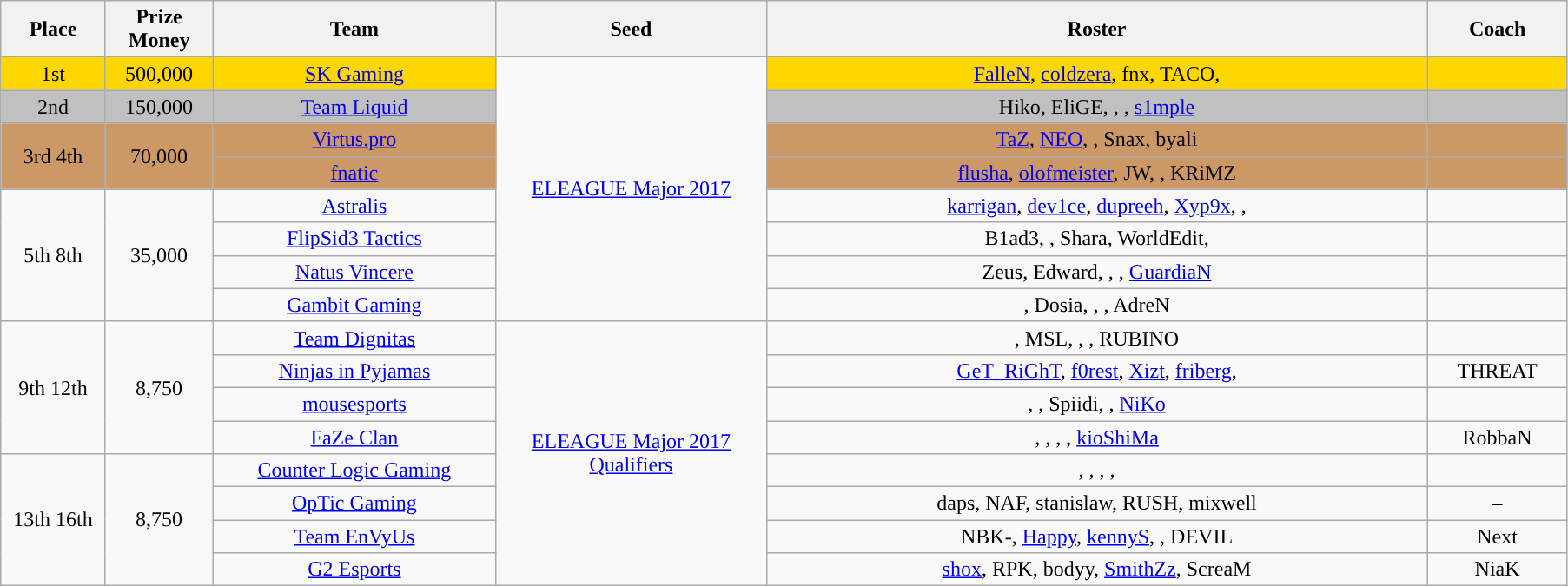<table class="wikitable" style="text-align:center">
<tr>
<th width="73px">Place</th>
<th width="75">Prize Money</th>
<th width="210">Team</th>
<th width="200px">Seed</th>
<th width="500px">Roster</th>
<th width="100">Coach</th>
</tr>
<tr>
<td style="text-align:center; background:gold;">1st</td>
<td style="text-align:center; background:gold;">500,000</td>
<td style="text-align:center; background:gold;"><a href='#'>SK Gaming</a></td>
<td style="text-align:center" rowspan="8"><a href='#'>ELEAGUE Major 2017</a></td>
<td style="text-align:center; background:gold;"><a href='#'>FalleN</a>,  <a href='#'>coldzera</a>,  fnx,  TACO,  </td>
<td style="text-align:center; background:gold;"></td>
</tr>
<tr>
<td style="text-align:center; background:silver;">2nd</td>
<td style="text-align:center; background:silver;">150,000</td>
<td style="text-align:center; background:silver;"><a href='#'>Team Liquid</a></td>
<td style="text-align:center; background:silver;">Hiko,  EliGE,  ,  ,  <a href='#'>s1mple</a></td>
<td style="text-align:center; background:silver;"></td>
</tr>
<tr>
<td style="text-align:center; background:#c96;" rowspan="2">3rd  4th</td>
<td style="text-align:center; background:#c96;" rowspan="2">70,000</td>
<td style="text-align:center; background:#c96;"><a href='#'>Virtus.pro</a></td>
<td style="text-align:center; background:#c96;"><a href='#'>TaZ</a>,  <a href='#'>NEO</a>,  ,  Snax,  byali</td>
<td style="text-align:center; background:#c96;"></td>
</tr>
<tr>
<td style="text-align:center; background:#c96;"><a href='#'>fnatic</a></td>
<td style="text-align:center; background:#c96;"><a href='#'>flusha</a>,  <a href='#'>olofmeister</a>,  JW,  ,  KRiMZ</td>
<td style="text-align:center; background:#c96;"></td>
</tr>
<tr>
<td style="text-align:center" rowspan="4">5th  8th</td>
<td style="text-align:center" rowspan="4">35,000</td>
<td style="text-align:center;"><a href='#'>Astralis</a></td>
<td style="text-align:center;"><a href='#'>karrigan</a>,  <a href='#'>dev1ce</a>,  <a href='#'>dupreeh</a>,  <a href='#'>Xyp9x</a>,  ,  </td>
<td style="text-align:center;"></td>
</tr>
<tr>
<td style="text-align:center;"><a href='#'>FlipSid3 Tactics</a></td>
<td style="text-align:center;">B1ad3,  ,  Shara,  WorldEdit,  </td>
<td style="text-align:center;"></td>
</tr>
<tr>
<td style="text-align:center;"><a href='#'>Natus Vincere</a></td>
<td style="text-align:center;">Zeus,  Edward,  ,  ,  <a href='#'>GuardiaN</a></td>
<td style="text-align:center;"></td>
</tr>
<tr>
<td style="text-align:center;"><a href='#'>Gambit Gaming</a></td>
<td style="text-align:center;">,  Dosia,  ,  ,  AdreN</td>
<td style="text-align:center;"></td>
</tr>
<tr>
<td style="text-align:center" rowspan="4">9th  12th</td>
<td style="text-align:center" rowspan="4">8,750</td>
<td style="text-align:center;"><a href='#'>Team Dignitas</a></td>
<td style="text-align:center" rowspan="8"><a href='#'>ELEAGUE Major 2017 Qualifiers</a></td>
<td style="text-align:center;">,  MSL,  ,  ,  RUBINO</td>
<td style="text-align:center;"></td>
</tr>
<tr>
<td style="text-align:center;"><a href='#'>Ninjas in Pyjamas</a></td>
<td style="text-align:center;"><a href='#'>GeT_RiGhT</a>,  <a href='#'>f0rest</a>,  <a href='#'>Xizt</a>,  <a href='#'>friberg</a>,  </td>
<td style="text-align:center;">THREAT</td>
</tr>
<tr>
<td style="text-align:center;"><a href='#'>mousesports</a></td>
<td style="text-align:center;">,  ,  Spiidi,  ,  <a href='#'>NiKo</a></td>
<td style="text-align:center;"></td>
</tr>
<tr>
<td style="text-align:center;"><a href='#'>FaZe Clan</a></td>
<td style="text-align:center;">,  ,  ,  ,  <a href='#'>kioShiMa</a></td>
<td style="text-align:center;">RobbaN</td>
</tr>
<tr>
<td style="text-align:center" rowspan="4">13th  16th</td>
<td style="text-align:center" rowspan="4">8,750</td>
<td style="text-align:center;"><a href='#'>Counter Logic Gaming</a></td>
<td style="text-align:center;">,  ,  ,  ,  </td>
<td style="text-align:center;"></td>
</tr>
<tr>
<td style="text-align:center;"><a href='#'>OpTic Gaming</a></td>
<td style="text-align:center;">daps,  NAF,  stanislaw,  RUSH,  mixwell</td>
<td>–</td>
</tr>
<tr>
<td style="text-align:center;"><a href='#'>Team EnVyUs</a></td>
<td style="text-align:center;">NBK-,  <a href='#'>Happy</a>,  <a href='#'>kennyS</a>,  ,  DEVIL</td>
<td style="text-align:center;">Next</td>
</tr>
<tr>
<td style="text-align:center;"><a href='#'>G2 Esports</a></td>
<td style="text-align:center;"><a href='#'>shox</a>,  RPK,  bodyy,  <a href='#'>SmithZz</a>,  ScreaM</td>
<td style="text-align:center;">NiaK</td>
</tr>
</table>
